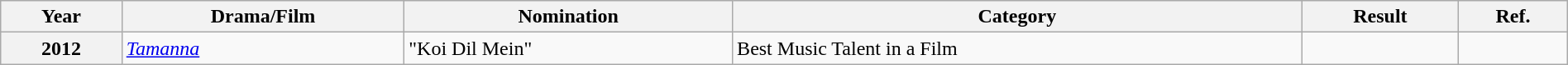<table class="wikitable plainrowheaders" width="100%" "textcolor:#000;">
<tr>
<th>Year</th>
<th>Drama/Film</th>
<th>Nomination</th>
<th>Category</th>
<th>Result</th>
<th>Ref.</th>
</tr>
<tr>
<th>2012</th>
<td><em><a href='#'>Tamanna</a></em></td>
<td>"Koi Dil Mein"</td>
<td>Best Music Talent in a Film</td>
<td></td>
<td></td>
</tr>
</table>
